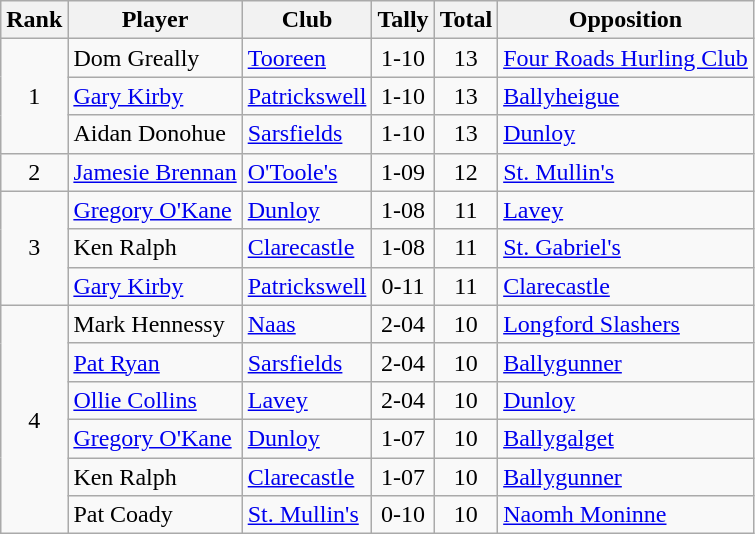<table class="wikitable">
<tr>
<th>Rank</th>
<th>Player</th>
<th>Club</th>
<th>Tally</th>
<th>Total</th>
<th>Opposition</th>
</tr>
<tr>
<td rowspan="3" style="text-align:center;">1</td>
<td>Dom Greally</td>
<td><a href='#'>Tooreen</a></td>
<td align=center>1-10</td>
<td align=center>13</td>
<td><a href='#'>Four Roads Hurling Club</a></td>
</tr>
<tr>
<td><a href='#'>Gary Kirby</a></td>
<td><a href='#'>Patrickswell</a></td>
<td align=center>1-10</td>
<td align=center>13</td>
<td><a href='#'>Ballyheigue</a></td>
</tr>
<tr>
<td>Aidan Donohue</td>
<td><a href='#'>Sarsfields</a></td>
<td align=center>1-10</td>
<td align=center>13</td>
<td><a href='#'>Dunloy</a></td>
</tr>
<tr>
<td rowspan="1" style="text-align:center;">2</td>
<td><a href='#'>Jamesie Brennan</a></td>
<td><a href='#'>O'Toole's</a></td>
<td align=center>1-09</td>
<td align=center>12</td>
<td><a href='#'>St. Mullin's</a></td>
</tr>
<tr>
<td rowspan="3" style="text-align:center;">3</td>
<td><a href='#'>Gregory O'Kane</a></td>
<td><a href='#'>Dunloy</a></td>
<td align=center>1-08</td>
<td align=center>11</td>
<td><a href='#'>Lavey</a></td>
</tr>
<tr>
<td>Ken Ralph</td>
<td><a href='#'>Clarecastle</a></td>
<td align=center>1-08</td>
<td align=center>11</td>
<td><a href='#'>St. Gabriel's</a></td>
</tr>
<tr>
<td><a href='#'>Gary Kirby</a></td>
<td><a href='#'>Patrickswell</a></td>
<td align=center>0-11</td>
<td align=center>11</td>
<td><a href='#'>Clarecastle</a></td>
</tr>
<tr>
<td rowspan="6" style="text-align:center;">4</td>
<td>Mark Hennessy</td>
<td><a href='#'>Naas</a></td>
<td align=center>2-04</td>
<td align=center>10</td>
<td><a href='#'>Longford Slashers</a></td>
</tr>
<tr>
<td><a href='#'>Pat Ryan</a></td>
<td><a href='#'>Sarsfields</a></td>
<td align=center>2-04</td>
<td align=center>10</td>
<td><a href='#'>Ballygunner</a></td>
</tr>
<tr>
<td><a href='#'>Ollie Collins</a></td>
<td><a href='#'>Lavey</a></td>
<td align=center>2-04</td>
<td align=center>10</td>
<td><a href='#'>Dunloy</a></td>
</tr>
<tr>
<td><a href='#'>Gregory O'Kane</a></td>
<td><a href='#'>Dunloy</a></td>
<td align=center>1-07</td>
<td align=center>10</td>
<td><a href='#'>Ballygalget</a></td>
</tr>
<tr>
<td>Ken Ralph</td>
<td><a href='#'>Clarecastle</a></td>
<td align=center>1-07</td>
<td align=center>10</td>
<td><a href='#'>Ballygunner</a></td>
</tr>
<tr>
<td>Pat Coady</td>
<td><a href='#'>St. Mullin's</a></td>
<td align=center>0-10</td>
<td align=center>10</td>
<td><a href='#'>Naomh Moninne</a></td>
</tr>
</table>
